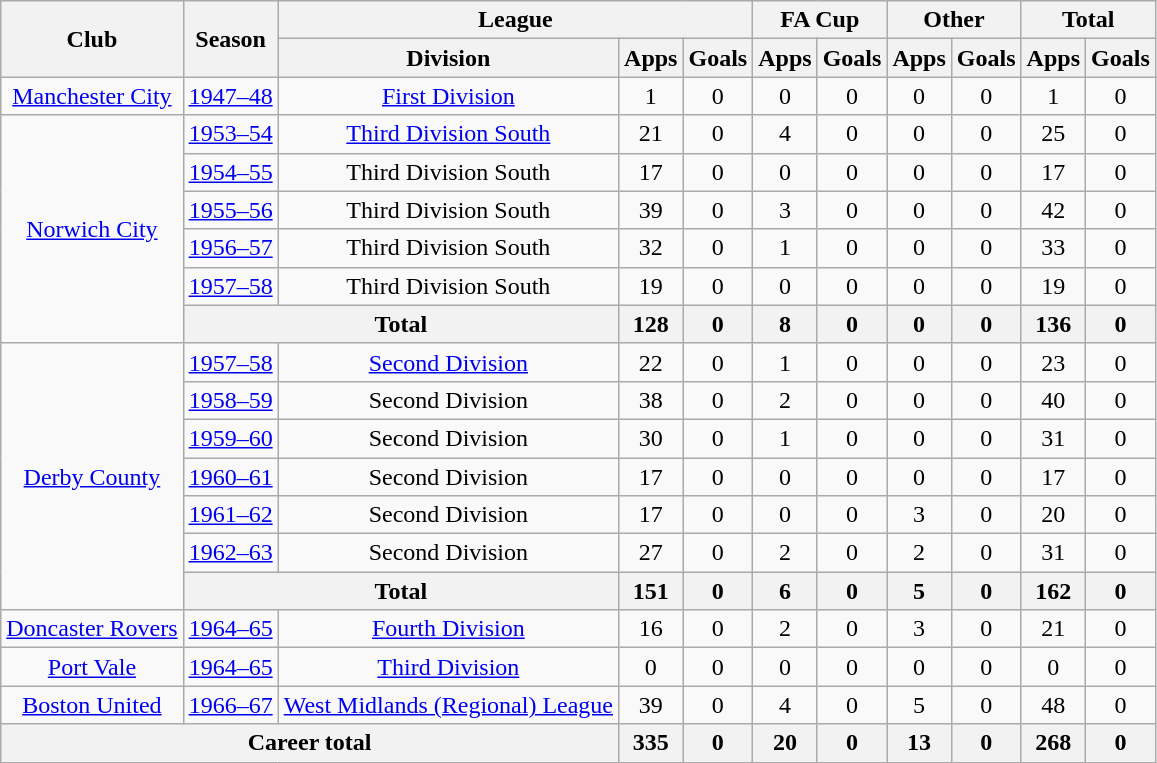<table class="wikitable" style="text-align: center;">
<tr>
<th rowspan="2">Club</th>
<th rowspan="2">Season</th>
<th colspan="3">League</th>
<th colspan="2">FA Cup</th>
<th colspan="2">Other</th>
<th colspan="2">Total</th>
</tr>
<tr>
<th>Division</th>
<th>Apps</th>
<th>Goals</th>
<th>Apps</th>
<th>Goals</th>
<th>Apps</th>
<th>Goals</th>
<th>Apps</th>
<th>Goals</th>
</tr>
<tr>
<td><a href='#'>Manchester City</a></td>
<td><a href='#'>1947–48</a></td>
<td><a href='#'>First Division</a></td>
<td>1</td>
<td>0</td>
<td>0</td>
<td>0</td>
<td>0</td>
<td>0</td>
<td>1</td>
<td>0</td>
</tr>
<tr>
<td rowspan="6"><a href='#'>Norwich City</a></td>
<td><a href='#'>1953–54</a></td>
<td><a href='#'>Third Division South</a></td>
<td>21</td>
<td>0</td>
<td>4</td>
<td>0</td>
<td>0</td>
<td>0</td>
<td>25</td>
<td>0</td>
</tr>
<tr>
<td><a href='#'>1954–55</a></td>
<td>Third Division South</td>
<td>17</td>
<td>0</td>
<td>0</td>
<td>0</td>
<td>0</td>
<td>0</td>
<td>17</td>
<td>0</td>
</tr>
<tr>
<td><a href='#'>1955–56</a></td>
<td>Third Division South</td>
<td>39</td>
<td>0</td>
<td>3</td>
<td>0</td>
<td>0</td>
<td>0</td>
<td>42</td>
<td>0</td>
</tr>
<tr>
<td><a href='#'>1956–57</a></td>
<td>Third Division South</td>
<td>32</td>
<td>0</td>
<td>1</td>
<td>0</td>
<td>0</td>
<td>0</td>
<td>33</td>
<td>0</td>
</tr>
<tr>
<td><a href='#'>1957–58</a></td>
<td>Third Division South</td>
<td>19</td>
<td>0</td>
<td>0</td>
<td>0</td>
<td>0</td>
<td>0</td>
<td>19</td>
<td>0</td>
</tr>
<tr>
<th colspan="2">Total</th>
<th>128</th>
<th>0</th>
<th>8</th>
<th>0</th>
<th>0</th>
<th>0</th>
<th>136</th>
<th>0</th>
</tr>
<tr>
<td rowspan="7"><a href='#'>Derby County</a></td>
<td><a href='#'>1957–58</a></td>
<td><a href='#'>Second Division</a></td>
<td>22</td>
<td>0</td>
<td>1</td>
<td>0</td>
<td>0</td>
<td>0</td>
<td>23</td>
<td>0</td>
</tr>
<tr>
<td><a href='#'>1958–59</a></td>
<td>Second Division</td>
<td>38</td>
<td>0</td>
<td>2</td>
<td>0</td>
<td>0</td>
<td>0</td>
<td>40</td>
<td>0</td>
</tr>
<tr>
<td><a href='#'>1959–60</a></td>
<td>Second Division</td>
<td>30</td>
<td>0</td>
<td>1</td>
<td>0</td>
<td>0</td>
<td>0</td>
<td>31</td>
<td>0</td>
</tr>
<tr>
<td><a href='#'>1960–61</a></td>
<td>Second Division</td>
<td>17</td>
<td>0</td>
<td>0</td>
<td>0</td>
<td>0</td>
<td>0</td>
<td>17</td>
<td>0</td>
</tr>
<tr>
<td><a href='#'>1961–62</a></td>
<td>Second Division</td>
<td>17</td>
<td>0</td>
<td>0</td>
<td>0</td>
<td>3</td>
<td>0</td>
<td>20</td>
<td>0</td>
</tr>
<tr>
<td><a href='#'>1962–63</a></td>
<td>Second Division</td>
<td>27</td>
<td>0</td>
<td>2</td>
<td>0</td>
<td>2</td>
<td>0</td>
<td>31</td>
<td>0</td>
</tr>
<tr>
<th colspan="2">Total</th>
<th>151</th>
<th>0</th>
<th>6</th>
<th>0</th>
<th>5</th>
<th>0</th>
<th>162</th>
<th>0</th>
</tr>
<tr>
<td><a href='#'>Doncaster Rovers</a></td>
<td><a href='#'>1964–65</a></td>
<td><a href='#'>Fourth Division</a></td>
<td>16</td>
<td>0</td>
<td>2</td>
<td>0</td>
<td>3</td>
<td>0</td>
<td>21</td>
<td>0</td>
</tr>
<tr>
<td><a href='#'>Port Vale</a></td>
<td><a href='#'>1964–65</a></td>
<td><a href='#'>Third Division</a></td>
<td>0</td>
<td>0</td>
<td>0</td>
<td>0</td>
<td>0</td>
<td>0</td>
<td>0</td>
<td>0</td>
</tr>
<tr>
<td><a href='#'>Boston United</a></td>
<td><a href='#'>1966–67</a></td>
<td><a href='#'>West Midlands (Regional) League</a></td>
<td>39</td>
<td>0</td>
<td>4</td>
<td>0</td>
<td>5</td>
<td>0</td>
<td>48</td>
<td>0</td>
</tr>
<tr>
<th colspan="3">Career total</th>
<th>335</th>
<th>0</th>
<th>20</th>
<th>0</th>
<th>13</th>
<th>0</th>
<th>268</th>
<th>0</th>
</tr>
</table>
